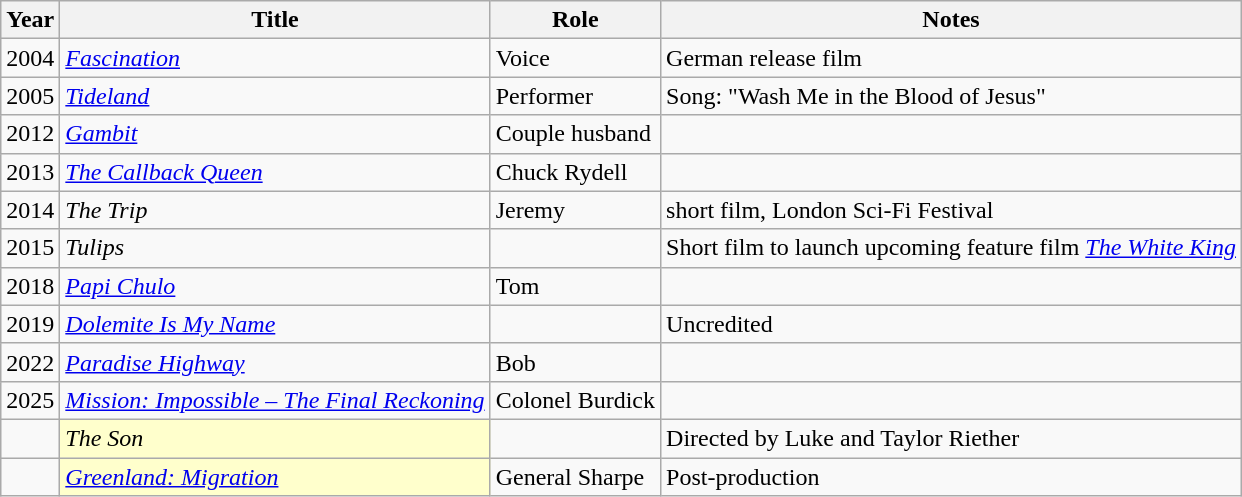<table class="wikitable">
<tr>
<th>Year</th>
<th>Title</th>
<th>Role</th>
<th>Notes</th>
</tr>
<tr>
<td>2004</td>
<td><em><a href='#'>Fascination</a></em></td>
<td>Voice</td>
<td>German release film</td>
</tr>
<tr>
<td>2005</td>
<td><em><a href='#'>Tideland</a></em></td>
<td>Performer</td>
<td>Song: "Wash Me in the Blood of Jesus"</td>
</tr>
<tr>
<td>2012</td>
<td><em><a href='#'>Gambit</a></em></td>
<td>Couple husband</td>
<td></td>
</tr>
<tr>
<td>2013</td>
<td><em><a href='#'>The Callback Queen</a></em></td>
<td>Chuck Rydell</td>
<td></td>
</tr>
<tr>
<td>2014</td>
<td><em>The Trip</em></td>
<td>Jeremy</td>
<td>short film, London Sci-Fi Festival</td>
</tr>
<tr>
<td>2015</td>
<td><em>Tulips</em></td>
<td></td>
<td>Short film to launch upcoming feature film <em><a href='#'>The White King</a></em></td>
</tr>
<tr>
<td>2018</td>
<td><em><a href='#'>Papi Chulo</a></em></td>
<td>Tom</td>
<td></td>
</tr>
<tr>
<td>2019</td>
<td><em><a href='#'>Dolemite Is My Name</a></em></td>
<td></td>
<td>Uncredited</td>
</tr>
<tr>
<td>2022</td>
<td><em><a href='#'>Paradise Highway</a></em></td>
<td>Bob</td>
<td></td>
</tr>
<tr>
<td>2025</td>
<td><em><a href='#'>Mission: Impossible – The Final Reckoning</a></em></td>
<td>Colonel Burdick</td>
<td></td>
</tr>
<tr>
<td></td>
<td style="background:#FFFFCC;"><em>The Son</em> </td>
<td></td>
<td>Directed by Luke and Taylor Riether</td>
</tr>
<tr>
<td></td>
<td style="background:#FFFFCC;"><em><a href='#'>Greenland: Migration</a></em> </td>
<td>General Sharpe</td>
<td>Post-production</td>
</tr>
</table>
